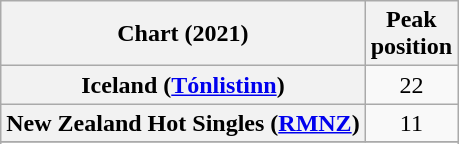<table class="wikitable sortable plainrowheaders" style="text-align:center">
<tr>
<th scope="col">Chart (2021)</th>
<th scope="col">Peak<br>position</th>
</tr>
<tr>
<th scope="row">Iceland (<a href='#'>Tónlistinn</a>)</th>
<td>22</td>
</tr>
<tr>
<th scope="row">New Zealand Hot Singles (<a href='#'>RMNZ</a>)</th>
<td>11</td>
</tr>
<tr>
</tr>
<tr>
</tr>
<tr>
</tr>
<tr>
</tr>
</table>
